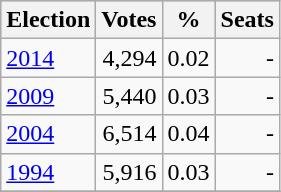<table class="wikitable" border="1">
<tr style="border="1" cellspacing="0" cellpadding="5" bgcolor="#cccccc">
<th><strong>Election</strong></th>
<th><strong>Votes</strong></th>
<th><strong>%</strong></th>
<th><strong>Seats</strong></th>
</tr>
<tr>
<td><a href='#'>2014</a></td>
<td align="right">4,294</td>
<td align="right">0.02</td>
<td align="right">-</td>
</tr>
<tr>
<td><a href='#'>2009</a></td>
<td align="right">5,440</td>
<td align="right">0.03</td>
<td align="right">-</td>
</tr>
<tr>
<td><a href='#'>2004</a></td>
<td align="right">6,514</td>
<td align="right">0.04</td>
<td align="right">-</td>
</tr>
<tr>
<td><a href='#'>1994</a></td>
<td align="right">5,916</td>
<td align="right">0.03</td>
<td align="right">-</td>
</tr>
<tr>
</tr>
</table>
